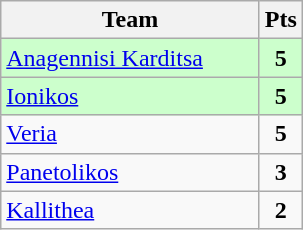<table class="wikitable" style="text-align: center;">
<tr>
<th width=165>Team</th>
<th width=20>Pts</th>
</tr>
<tr bgcolor="#ccffcc">
<td align=left><a href='#'>Anagennisi Karditsa</a></td>
<td><strong>5</strong></td>
</tr>
<tr bgcolor="#ccffcc">
<td align=left><a href='#'>Ionikos</a></td>
<td><strong>5</strong></td>
</tr>
<tr>
<td align=left><a href='#'>Veria</a></td>
<td><strong>5</strong></td>
</tr>
<tr>
<td align=left><a href='#'>Panetolikos</a></td>
<td><strong>3</strong></td>
</tr>
<tr>
<td align=left><a href='#'>Kallithea</a></td>
<td><strong>2</strong></td>
</tr>
</table>
